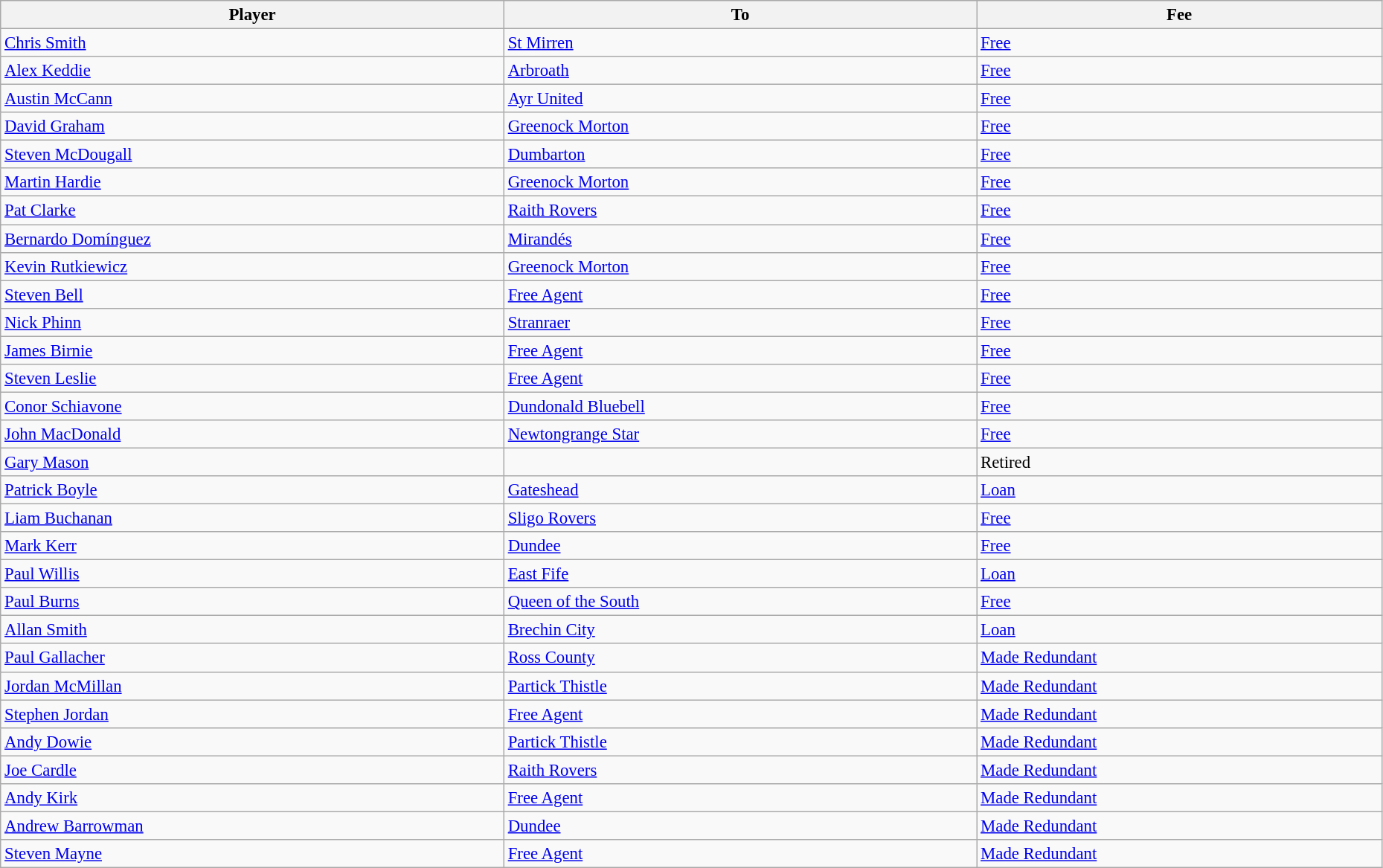<table class="wikitable" style="text-align:center; font-size:95%;width:98%; text-align:left">
<tr>
<th>Player</th>
<th>To</th>
<th>Fee</th>
</tr>
<tr>
<td> <a href='#'>Chris Smith</a></td>
<td> <a href='#'>St Mirren</a></td>
<td><a href='#'>Free</a></td>
</tr>
<tr>
<td> <a href='#'>Alex Keddie</a></td>
<td> <a href='#'>Arbroath</a></td>
<td><a href='#'>Free</a></td>
</tr>
<tr>
<td> <a href='#'>Austin McCann</a></td>
<td> <a href='#'>Ayr United</a></td>
<td><a href='#'>Free</a></td>
</tr>
<tr>
<td> <a href='#'>David Graham</a></td>
<td> <a href='#'>Greenock Morton</a></td>
<td><a href='#'>Free</a></td>
</tr>
<tr>
<td> <a href='#'>Steven McDougall</a></td>
<td> <a href='#'>Dumbarton</a></td>
<td><a href='#'>Free</a></td>
</tr>
<tr>
<td> <a href='#'>Martin Hardie</a></td>
<td> <a href='#'>Greenock Morton</a></td>
<td><a href='#'>Free</a></td>
</tr>
<tr>
<td> <a href='#'>Pat Clarke</a></td>
<td> <a href='#'>Raith Rovers</a></td>
<td><a href='#'>Free</a></td>
</tr>
<tr>
<td> <a href='#'>Bernardo Domínguez</a></td>
<td> <a href='#'>Mirandés</a></td>
<td><a href='#'>Free</a></td>
</tr>
<tr>
<td> <a href='#'>Kevin Rutkiewicz</a></td>
<td> <a href='#'>Greenock Morton</a></td>
<td><a href='#'>Free</a></td>
</tr>
<tr>
<td> <a href='#'>Steven Bell</a></td>
<td><a href='#'>Free Agent</a></td>
<td><a href='#'>Free</a></td>
</tr>
<tr>
<td> <a href='#'>Nick Phinn</a></td>
<td> <a href='#'>Stranraer</a></td>
<td><a href='#'>Free</a></td>
</tr>
<tr>
<td> <a href='#'>James Birnie</a></td>
<td><a href='#'>Free Agent</a></td>
<td><a href='#'>Free</a></td>
</tr>
<tr>
<td> <a href='#'>Steven Leslie</a></td>
<td><a href='#'>Free Agent</a></td>
<td><a href='#'>Free</a></td>
</tr>
<tr>
<td> <a href='#'>Conor Schiavone</a></td>
<td> <a href='#'>Dundonald Bluebell</a></td>
<td><a href='#'>Free</a></td>
</tr>
<tr>
<td> <a href='#'>John MacDonald</a></td>
<td> <a href='#'>Newtongrange Star</a></td>
<td><a href='#'>Free</a></td>
</tr>
<tr>
<td> <a href='#'>Gary Mason</a></td>
<td></td>
<td>Retired</td>
</tr>
<tr>
<td> <a href='#'>Patrick Boyle</a></td>
<td> <a href='#'>Gateshead</a></td>
<td><a href='#'>Loan</a></td>
</tr>
<tr>
<td> <a href='#'>Liam Buchanan</a></td>
<td> <a href='#'>Sligo Rovers</a></td>
<td><a href='#'>Free</a></td>
</tr>
<tr>
<td> <a href='#'>Mark Kerr</a></td>
<td> <a href='#'>Dundee</a></td>
<td><a href='#'>Free</a></td>
</tr>
<tr>
<td> <a href='#'>Paul Willis</a></td>
<td> <a href='#'>East Fife</a></td>
<td><a href='#'>Loan</a></td>
</tr>
<tr>
<td> <a href='#'>Paul Burns</a></td>
<td> <a href='#'>Queen of the South</a></td>
<td><a href='#'>Free</a></td>
</tr>
<tr>
<td> <a href='#'>Allan Smith</a></td>
<td> <a href='#'>Brechin City</a></td>
<td><a href='#'>Loan</a></td>
</tr>
<tr>
<td> <a href='#'>Paul Gallacher</a></td>
<td> <a href='#'>Ross County</a></td>
<td><a href='#'>Made Redundant</a></td>
</tr>
<tr>
<td> <a href='#'>Jordan McMillan</a></td>
<td> <a href='#'>Partick Thistle</a></td>
<td><a href='#'>Made Redundant</a></td>
</tr>
<tr>
<td> <a href='#'>Stephen Jordan</a></td>
<td><a href='#'>Free Agent</a></td>
<td><a href='#'>Made Redundant</a></td>
</tr>
<tr>
<td> <a href='#'>Andy Dowie</a></td>
<td> <a href='#'>Partick Thistle</a></td>
<td><a href='#'>Made Redundant</a></td>
</tr>
<tr>
<td> <a href='#'>Joe Cardle</a></td>
<td> <a href='#'>Raith Rovers</a></td>
<td><a href='#'>Made Redundant</a></td>
</tr>
<tr>
<td> <a href='#'>Andy Kirk</a></td>
<td><a href='#'>Free Agent</a></td>
<td><a href='#'>Made Redundant</a></td>
</tr>
<tr>
<td> <a href='#'>Andrew Barrowman</a></td>
<td> <a href='#'>Dundee</a></td>
<td><a href='#'>Made Redundant</a></td>
</tr>
<tr>
<td> <a href='#'>Steven Mayne</a></td>
<td><a href='#'>Free Agent</a></td>
<td><a href='#'>Made Redundant</a></td>
</tr>
</table>
